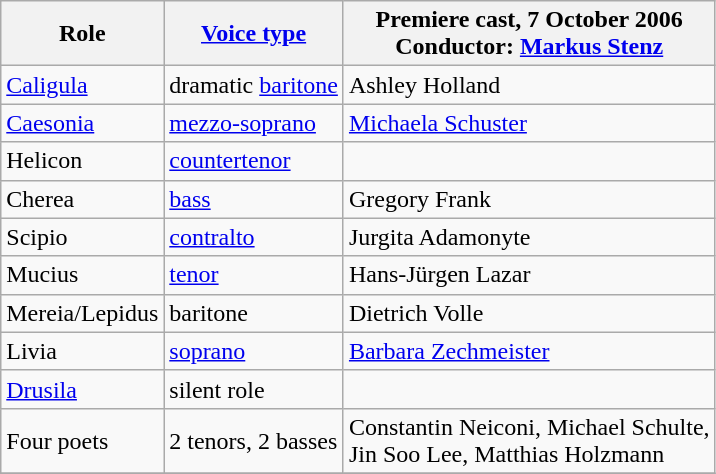<table class=wikitable>
<tr>
<th>Role</th>
<th><a href='#'>Voice type</a></th>
<th>Premiere cast, 7 October 2006<br>Conductor: <a href='#'>Markus Stenz</a></th>
</tr>
<tr>
<td><a href='#'>Caligula</a></td>
<td>dramatic <a href='#'>baritone</a></td>
<td>Ashley Holland</td>
</tr>
<tr>
<td><a href='#'>Caesonia</a></td>
<td><a href='#'>mezzo-soprano</a></td>
<td><a href='#'>Michaela Schuster</a></td>
</tr>
<tr>
<td>Helicon</td>
<td><a href='#'>countertenor</a></td>
<td></td>
</tr>
<tr>
<td>Cherea</td>
<td><a href='#'>bass</a></td>
<td>Gregory Frank</td>
</tr>
<tr>
<td>Scipio</td>
<td><a href='#'>contralto</a></td>
<td>Jurgita Adamonyte</td>
</tr>
<tr>
<td>Mucius</td>
<td><a href='#'>tenor</a></td>
<td>Hans-Jürgen Lazar</td>
</tr>
<tr>
<td>Mereia/Lepidus</td>
<td>baritone</td>
<td>Dietrich Volle</td>
</tr>
<tr>
<td>Livia</td>
<td><a href='#'>soprano</a></td>
<td><a href='#'>Barbara Zechmeister</a></td>
</tr>
<tr>
<td><a href='#'>Drusila</a></td>
<td>silent role</td>
<td></td>
</tr>
<tr>
<td>Four poets</td>
<td>2 tenors, 2 basses</td>
<td>Constantin Neiconi, Michael Schulte, <br>Jin Soo Lee, Matthias Holzmann</td>
</tr>
<tr>
</tr>
</table>
